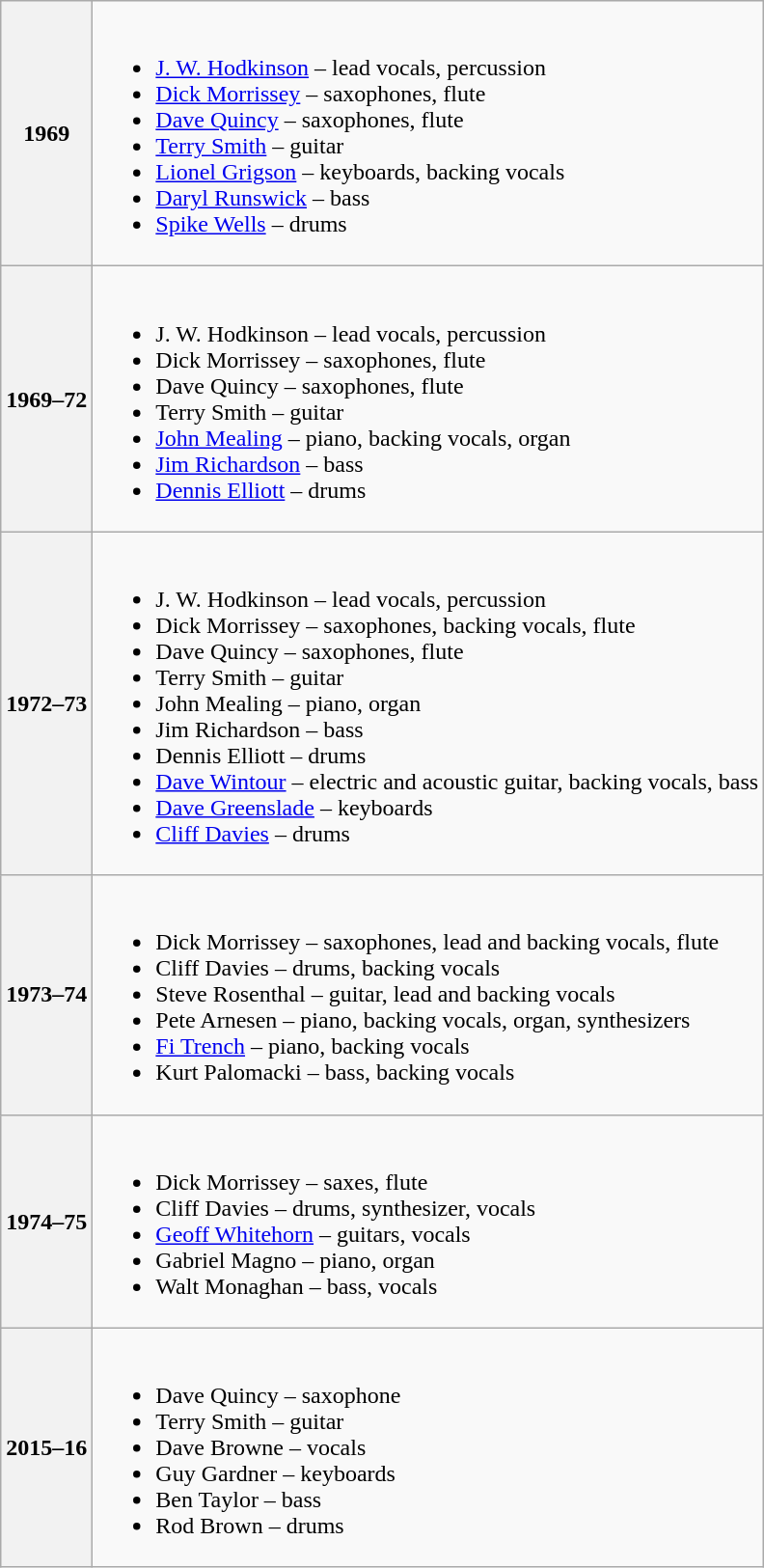<table class="wikitable">
<tr>
<th>1969</th>
<td><br><ul><li><a href='#'>J. W. Hodkinson</a> – lead vocals, percussion</li><li><a href='#'>Dick Morrissey</a> – saxophones, flute</li><li><a href='#'>Dave Quincy</a> – saxophones, flute</li><li><a href='#'>Terry Smith</a> – guitar</li><li><a href='#'>Lionel Grigson</a> – keyboards, backing vocals</li><li><a href='#'>Daryl Runswick</a> – bass</li><li><a href='#'>Spike Wells</a> – drums</li></ul></td>
</tr>
<tr>
<th>1969–72</th>
<td><br><ul><li>J. W. Hodkinson – lead vocals, percussion</li><li>Dick Morrissey – saxophones, flute</li><li>Dave Quincy – saxophones, flute</li><li>Terry Smith – guitar</li><li><a href='#'>John Mealing</a> – piano, backing vocals, organ</li><li><a href='#'>Jim Richardson</a> – bass</li><li><a href='#'>Dennis Elliott</a> – drums</li></ul></td>
</tr>
<tr>
<th>1972–73</th>
<td><br><ul><li>J. W. Hodkinson – lead vocals, percussion</li><li>Dick Morrissey – saxophones, backing vocals, flute</li><li>Dave Quincy – saxophones, flute</li><li>Terry Smith – guitar</li><li>John Mealing – piano, organ</li><li>Jim Richardson – bass</li><li>Dennis Elliott – drums</li><li><a href='#'>Dave Wintour</a> – electric and acoustic guitar, backing vocals, bass</li><li><a href='#'>Dave Greenslade</a> – keyboards</li><li><a href='#'>Cliff Davies</a> – drums</li></ul></td>
</tr>
<tr>
<th>1973–74</th>
<td><br><ul><li>Dick Morrissey – saxophones, lead and backing vocals, flute</li><li>Cliff Davies – drums, backing vocals</li><li>Steve Rosenthal – guitar, lead and backing vocals</li><li>Pete Arnesen – piano, backing vocals, organ, synthesizers</li><li><a href='#'>Fi Trench</a> – piano, backing vocals</li><li>Kurt Palomacki – bass, backing vocals</li></ul></td>
</tr>
<tr>
<th>1974–75</th>
<td><br><ul><li>Dick Morrissey – saxes, flute</li><li>Cliff Davies – drums, synthesizer, vocals</li><li><a href='#'>Geoff Whitehorn</a> – guitars, vocals</li><li>Gabriel Magno – piano, organ</li><li>Walt Monaghan – bass, vocals</li></ul></td>
</tr>
<tr>
<th>2015–16</th>
<td><br><ul><li>Dave Quincy – saxophone</li><li>Terry Smith – guitar</li><li>Dave Browne – vocals</li><li>Guy Gardner – keyboards</li><li>Ben Taylor – bass</li><li>Rod Brown – drums</li></ul></td>
</tr>
</table>
